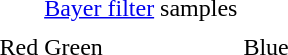<table>
<tr>
<td></td>
<td></td>
</tr>
<tr>
<td></td>
<td><a href='#'>Bayer filter</a> samples</td>
<td></td>
</tr>
<tr>
<td></td>
<td></td>
<td></td>
</tr>
<tr>
<td>Red</td>
<td>Green</td>
<td>Blue</td>
</tr>
</table>
